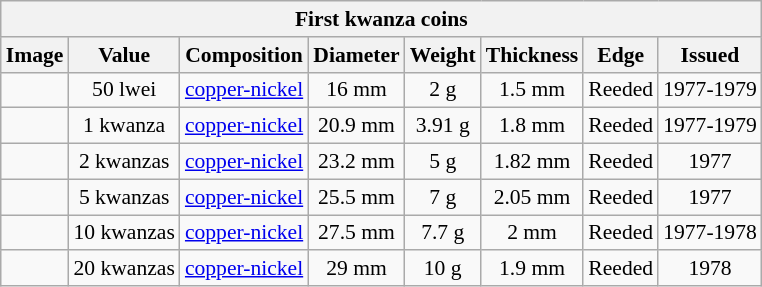<table class="wikitable" style="font-size: 90%">
<tr>
<th colspan="8">First kwanza coins</th>
</tr>
<tr>
<th>Image</th>
<th>Value</th>
<th>Composition</th>
<th>Diameter</th>
<th>Weight</th>
<th>Thickness</th>
<th>Edge</th>
<th>Issued</th>
</tr>
<tr style="text-align:center">
<td></td>
<td>50 lwei</td>
<td><a href='#'>copper-nickel</a></td>
<td>16 mm</td>
<td>2 g</td>
<td>1.5 mm</td>
<td>Reeded</td>
<td>1977-1979</td>
</tr>
<tr style="text-align:center">
<td></td>
<td>1 kwanza</td>
<td><a href='#'>copper-nickel</a></td>
<td>20.9 mm</td>
<td>3.91 g</td>
<td>1.8 mm</td>
<td>Reeded</td>
<td>1977-1979</td>
</tr>
<tr style="text-align:center">
<td></td>
<td>2 kwanzas</td>
<td><a href='#'>copper-nickel</a></td>
<td>23.2 mm</td>
<td>5 g</td>
<td>1.82 mm</td>
<td>Reeded</td>
<td>1977</td>
</tr>
<tr style="text-align:center">
<td></td>
<td>5 kwanzas</td>
<td><a href='#'>copper-nickel</a></td>
<td>25.5 mm</td>
<td>7 g</td>
<td>2.05 mm</td>
<td>Reeded</td>
<td>1977</td>
</tr>
<tr style="text-align:center">
<td></td>
<td>10 kwanzas</td>
<td><a href='#'>copper-nickel</a></td>
<td>27.5 mm</td>
<td>7.7 g</td>
<td>2 mm</td>
<td>Reeded</td>
<td>1977-1978</td>
</tr>
<tr style="text-align:center">
<td></td>
<td>20 kwanzas</td>
<td><a href='#'>copper-nickel</a></td>
<td>29 mm</td>
<td>10 g</td>
<td>1.9 mm</td>
<td>Reeded</td>
<td>1978</td>
</tr>
</table>
